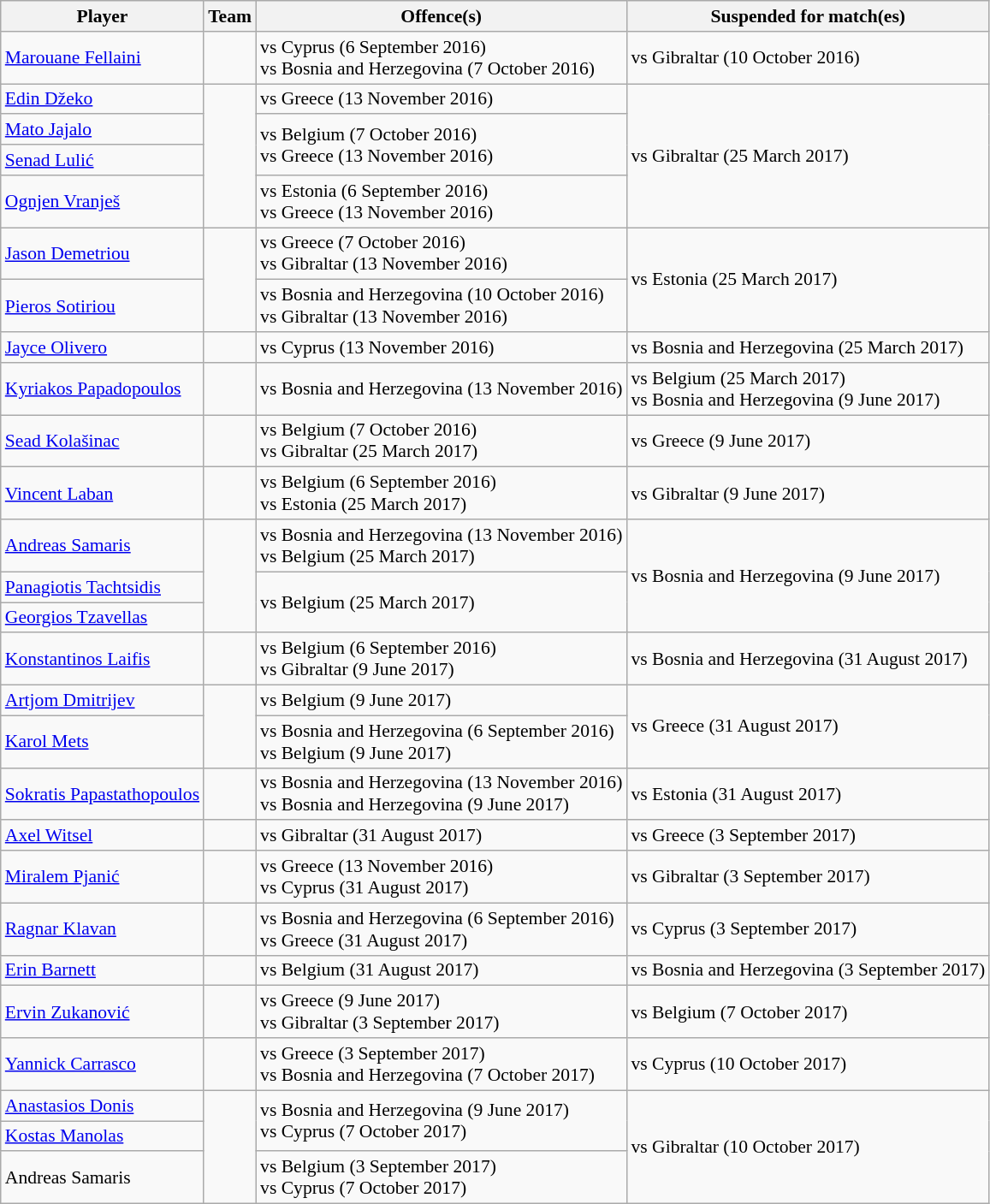<table class="wikitable sortable" style="font-size:90%">
<tr>
<th>Player</th>
<th>Team</th>
<th>Offence(s)</th>
<th>Suspended for match(es)</th>
</tr>
<tr>
<td><a href='#'>Marouane Fellaini</a></td>
<td></td>
<td> vs Cyprus (6 September 2016)<br> vs Bosnia and Herzegovina (7 October 2016)</td>
<td>vs Gibraltar (10 October 2016)</td>
</tr>
<tr>
<td><a href='#'>Edin Džeko</a></td>
<td rowspan=4></td>
<td> vs Greece (13 November 2016)</td>
<td rowspan=4>vs Gibraltar (25 March 2017)</td>
</tr>
<tr>
<td><a href='#'>Mato Jajalo</a></td>
<td rowspan=2> vs Belgium (7 October 2016)<br> vs Greece (13 November 2016)</td>
</tr>
<tr>
<td><a href='#'>Senad Lulić</a></td>
</tr>
<tr>
<td><a href='#'>Ognjen Vranješ</a></td>
<td> vs Estonia (6 September 2016)<br> vs Greece (13 November 2016)</td>
</tr>
<tr>
<td><a href='#'>Jason Demetriou</a></td>
<td rowspan=2></td>
<td> vs Greece (7 October 2016)<br> vs Gibraltar (13 November 2016)</td>
<td rowspan=2>vs Estonia (25 March 2017)</td>
</tr>
<tr>
<td><a href='#'>Pieros Sotiriou</a></td>
<td> vs Bosnia and Herzegovina (10 October 2016)<br> vs Gibraltar (13 November 2016)</td>
</tr>
<tr>
<td><a href='#'>Jayce Olivero</a></td>
<td></td>
<td> vs Cyprus (13 November 2016)</td>
<td>vs Bosnia and Herzegovina (25 March 2017)</td>
</tr>
<tr>
<td><a href='#'>Kyriakos Papadopoulos</a></td>
<td></td>
<td> vs Bosnia and Herzegovina (13 November 2016)</td>
<td>vs Belgium (25 March 2017)<br>vs Bosnia and Herzegovina (9 June 2017)</td>
</tr>
<tr>
<td><a href='#'>Sead Kolašinac</a></td>
<td></td>
<td> vs Belgium (7 October 2016)<br> vs Gibraltar (25 March 2017)</td>
<td>vs Greece (9 June 2017)</td>
</tr>
<tr>
<td><a href='#'>Vincent Laban</a></td>
<td></td>
<td> vs Belgium (6 September 2016)<br> vs Estonia (25 March 2017)</td>
<td>vs Gibraltar (9 June 2017)</td>
</tr>
<tr>
<td><a href='#'>Andreas Samaris</a></td>
<td rowspan=3></td>
<td> vs Bosnia and Herzegovina (13 November 2016)<br> vs Belgium (25 March 2017)</td>
<td rowspan=3>vs Bosnia and Herzegovina (9 June 2017)</td>
</tr>
<tr>
<td><a href='#'>Panagiotis Tachtsidis</a></td>
<td rowspan=2> vs Belgium (25 March 2017)</td>
</tr>
<tr>
<td><a href='#'>Georgios Tzavellas</a></td>
</tr>
<tr>
<td><a href='#'>Konstantinos Laifis</a></td>
<td></td>
<td> vs Belgium (6 September 2016)<br> vs Gibraltar (9 June 2017)</td>
<td>vs Bosnia and Herzegovina (31 August 2017)</td>
</tr>
<tr>
<td><a href='#'>Artjom Dmitrijev</a></td>
<td rowspan=2></td>
<td> vs Belgium (9 June 2017)</td>
<td rowspan=2>vs Greece (31 August 2017)</td>
</tr>
<tr>
<td><a href='#'>Karol Mets</a></td>
<td> vs Bosnia and Herzegovina (6 September 2016)<br> vs Belgium (9 June 2017)</td>
</tr>
<tr>
<td><a href='#'>Sokratis Papastathopoulos</a></td>
<td></td>
<td> vs Bosnia and Herzegovina (13 November 2016)<br> vs Bosnia and Herzegovina (9 June 2017)</td>
<td>vs Estonia (31 August 2017)</td>
</tr>
<tr>
<td><a href='#'>Axel Witsel</a></td>
<td></td>
<td> vs Gibraltar (31 August 2017)</td>
<td>vs Greece (3 September 2017)</td>
</tr>
<tr>
<td><a href='#'>Miralem Pjanić</a></td>
<td></td>
<td> vs Greece (13 November 2016)<br> vs Cyprus (31 August 2017)</td>
<td>vs Gibraltar (3 September 2017)</td>
</tr>
<tr>
<td><a href='#'>Ragnar Klavan</a></td>
<td></td>
<td> vs Bosnia and Herzegovina (6 September 2016)<br> vs Greece (31 August 2017)</td>
<td>vs Cyprus (3 September 2017)</td>
</tr>
<tr>
<td><a href='#'>Erin Barnett</a></td>
<td></td>
<td> vs Belgium (31 August 2017)</td>
<td>vs Bosnia and Herzegovina (3 September 2017)</td>
</tr>
<tr>
<td><a href='#'>Ervin Zukanović</a></td>
<td></td>
<td> vs Greece (9 June 2017)<br> vs Gibraltar (3 September 2017)</td>
<td>vs Belgium (7 October 2017)</td>
</tr>
<tr>
<td><a href='#'>Yannick Carrasco</a></td>
<td></td>
<td> vs Greece (3 September 2017)<br> vs Bosnia and Herzegovina (7 October 2017)</td>
<td>vs Cyprus (10 October 2017)</td>
</tr>
<tr>
<td><a href='#'>Anastasios Donis</a></td>
<td rowspan=3></td>
<td rowspan=2> vs Bosnia and Herzegovina (9 June 2017)<br> vs Cyprus (7 October 2017)</td>
<td rowspan=3>vs Gibraltar (10 October 2017)</td>
</tr>
<tr>
<td><a href='#'>Kostas Manolas</a></td>
</tr>
<tr>
<td>Andreas Samaris</td>
<td> vs Belgium (3 September 2017)<br> vs Cyprus (7 October 2017)</td>
</tr>
</table>
